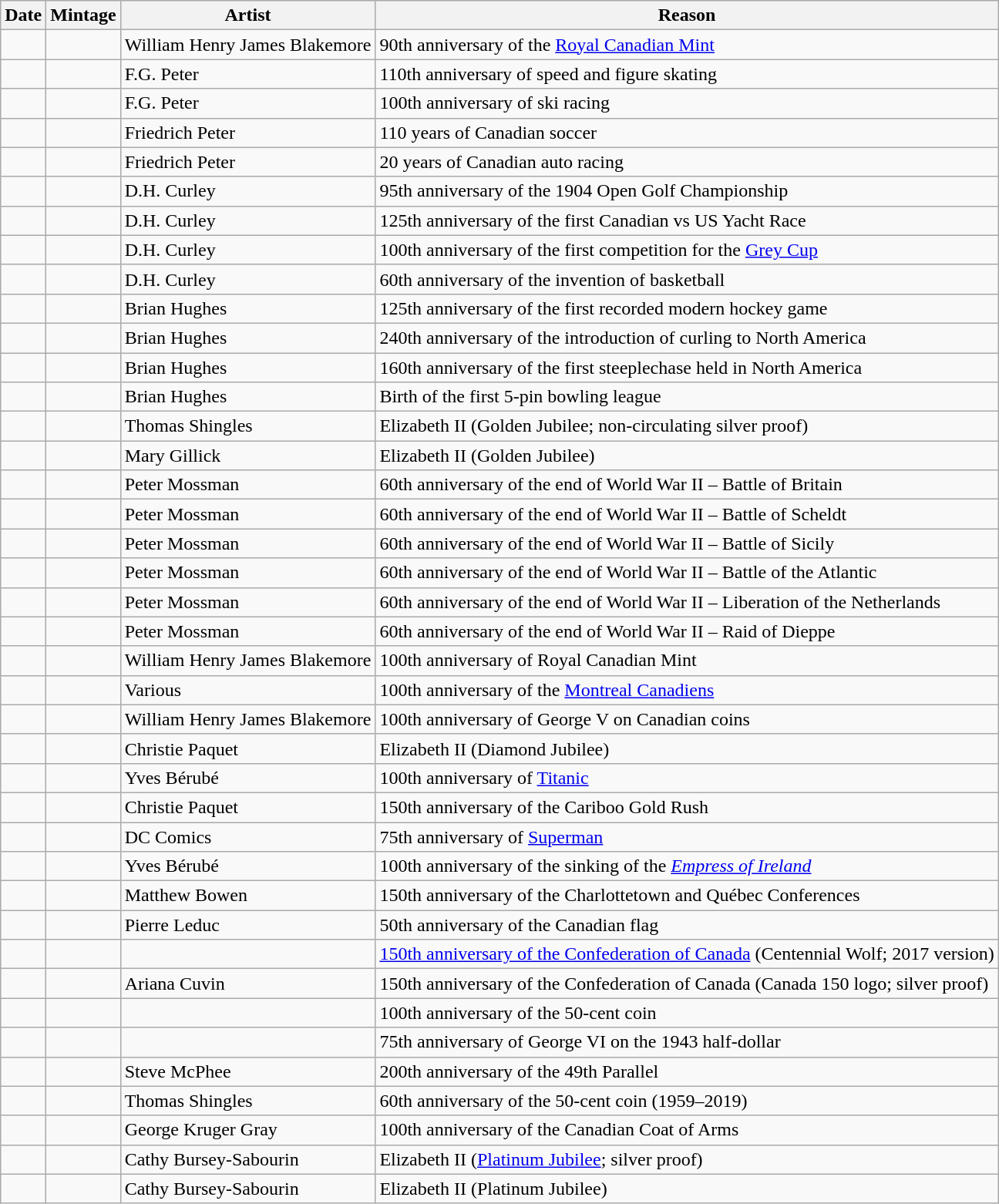<table class="wikitable sortable">
<tr>
<th>Date</th>
<th>Mintage</th>
<th>Artist</th>
<th class="unsortable">Reason</th>
</tr>
<tr>
<td></td>
<td></td>
<td>William Henry James Blakemore</td>
<td>90th anniversary of the <a href='#'>Royal Canadian Mint</a></td>
</tr>
<tr>
<td></td>
<td></td>
<td>F.G. Peter</td>
<td>110th anniversary of speed and figure skating</td>
</tr>
<tr>
<td></td>
<td></td>
<td>F.G. Peter</td>
<td>100th anniversary of ski racing</td>
</tr>
<tr>
<td></td>
<td></td>
<td>Friedrich Peter</td>
<td>110 years of Canadian soccer</td>
</tr>
<tr>
<td></td>
<td></td>
<td>Friedrich Peter</td>
<td>20 years of Canadian auto racing</td>
</tr>
<tr>
<td></td>
<td></td>
<td>D.H. Curley</td>
<td>95th anniversary of the 1904 Open Golf Championship</td>
</tr>
<tr>
<td></td>
<td></td>
<td>D.H. Curley</td>
<td>125th anniversary of the first Canadian vs US Yacht Race</td>
</tr>
<tr>
<td></td>
<td></td>
<td>D.H. Curley</td>
<td>100th anniversary of the first competition for the <a href='#'>Grey Cup</a></td>
</tr>
<tr>
<td></td>
<td></td>
<td>D.H. Curley</td>
<td>60th anniversary of the invention of basketball</td>
</tr>
<tr>
<td></td>
<td></td>
<td>Brian Hughes</td>
<td>125th anniversary of the first recorded modern hockey game</td>
</tr>
<tr>
<td></td>
<td></td>
<td>Brian Hughes</td>
<td>240th anniversary of the introduction of curling to North America</td>
</tr>
<tr>
<td></td>
<td></td>
<td>Brian Hughes</td>
<td>160th anniversary of the first steeplechase held in North America</td>
</tr>
<tr>
<td></td>
<td></td>
<td>Brian Hughes</td>
<td>Birth of the first 5-pin bowling league</td>
</tr>
<tr>
<td></td>
<td></td>
<td>Thomas Shingles</td>
<td>Elizabeth II (Golden Jubilee; non-circulating silver proof)</td>
</tr>
<tr>
<td></td>
<td></td>
<td>Mary Gillick</td>
<td>Elizabeth II (Golden Jubilee)</td>
</tr>
<tr>
<td></td>
<td></td>
<td>Peter Mossman</td>
<td>60th anniversary of the end of World War II – Battle of Britain</td>
</tr>
<tr>
<td></td>
<td></td>
<td>Peter Mossman</td>
<td>60th anniversary of the end of World War II – Battle of Scheldt</td>
</tr>
<tr>
<td></td>
<td></td>
<td>Peter Mossman</td>
<td>60th anniversary of the end of World War II – Battle of Sicily</td>
</tr>
<tr>
<td></td>
<td></td>
<td>Peter Mossman</td>
<td>60th anniversary of the end of World War II – Battle of the Atlantic</td>
</tr>
<tr>
<td></td>
<td></td>
<td>Peter Mossman</td>
<td>60th anniversary of the end of World War II – Liberation of the Netherlands</td>
</tr>
<tr>
<td></td>
<td></td>
<td>Peter Mossman</td>
<td>60th anniversary of the end of World War II – Raid of Dieppe</td>
</tr>
<tr>
<td></td>
<td></td>
<td>William Henry James Blakemore</td>
<td>100th anniversary of Royal Canadian Mint</td>
</tr>
<tr>
<td></td>
<td></td>
<td>Various</td>
<td>100th anniversary of the <a href='#'>Montreal Canadiens</a></td>
</tr>
<tr>
<td></td>
<td></td>
<td>William Henry James Blakemore</td>
<td>100th anniversary of George V on Canadian coins</td>
</tr>
<tr>
<td></td>
<td></td>
<td>Christie Paquet</td>
<td>Elizabeth II (Diamond Jubilee)</td>
</tr>
<tr>
<td></td>
<td></td>
<td>Yves Bérubé</td>
<td>100th anniversary of <a href='#'>Titanic</a></td>
</tr>
<tr>
<td></td>
<td></td>
<td>Christie Paquet</td>
<td>150th anniversary of the Cariboo Gold Rush</td>
</tr>
<tr>
<td></td>
<td></td>
<td>DC Comics</td>
<td>75th anniversary of <a href='#'>Superman</a></td>
</tr>
<tr>
<td></td>
<td></td>
<td>Yves Bérubé</td>
<td>100th anniversary of the sinking of the <em><a href='#'>Empress of Ireland</a></em></td>
</tr>
<tr>
<td></td>
<td></td>
<td>Matthew Bowen</td>
<td>150th anniversary of the Charlottetown and Québec Conferences</td>
</tr>
<tr>
<td></td>
<td></td>
<td>Pierre Leduc</td>
<td>50th anniversary of the Canadian flag</td>
</tr>
<tr>
<td></td>
<td></td>
<td></td>
<td><a href='#'>150th anniversary of the Confederation of Canada</a> (Centennial Wolf; 2017 version)</td>
</tr>
<tr>
<td></td>
<td></td>
<td>Ariana Cuvin</td>
<td>150th anniversary of the Confederation of Canada (Canada 150 logo; silver proof)</td>
</tr>
<tr>
<td></td>
<td></td>
<td></td>
<td>100th anniversary of the 50-cent coin</td>
</tr>
<tr>
<td></td>
<td></td>
<td></td>
<td>75th anniversary of George VI on the 1943 half-dollar</td>
</tr>
<tr>
<td></td>
<td></td>
<td>Steve McPhee</td>
<td>200th anniversary of the 49th Parallel</td>
</tr>
<tr>
<td></td>
<td></td>
<td>Thomas Shingles</td>
<td>60th anniversary of the 50-cent coin (1959–2019)</td>
</tr>
<tr>
<td></td>
<td></td>
<td>George Kruger Gray</td>
<td>100th anniversary of the Canadian Coat of Arms</td>
</tr>
<tr>
<td></td>
<td></td>
<td>Cathy Bursey-Sabourin</td>
<td>Elizabeth II (<a href='#'>Platinum Jubilee</a>; silver proof)</td>
</tr>
<tr>
<td></td>
<td></td>
<td>Cathy Bursey-Sabourin</td>
<td>Elizabeth II (Platinum Jubilee)</td>
</tr>
</table>
